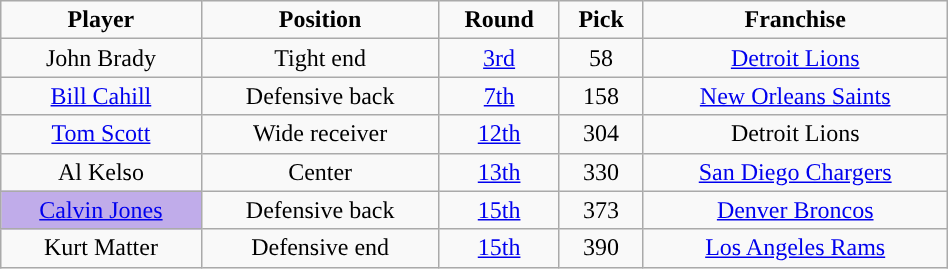<table class="wikitable" width="50%">
<tr align="center">
<td><strong>Player</strong></td>
<td><strong>Position</strong></td>
<td><strong>Round</strong></td>
<td><strong>Pick</strong></td>
<td><strong>Franchise</strong></td>
</tr>
<tr align="center" bgcolor="">
<td>John Brady</td>
<td>Tight end</td>
<td><a href='#'>3rd</a></td>
<td>58</td>
<td><a href='#'>Detroit Lions</a></td>
</tr>
<tr align="center" bgcolor="">
<td><a href='#'>Bill Cahill</a></td>
<td>Defensive back</td>
<td><a href='#'>7th</a></td>
<td>158</td>
<td><a href='#'>New Orleans Saints</a></td>
</tr>
<tr align="center" bgcolor="">
<td><a href='#'>Tom Scott</a></td>
<td>Wide receiver</td>
<td><a href='#'>12th</a></td>
<td>304</td>
<td>Detroit Lions</td>
</tr>
<tr align="center" bgcolor="">
<td>Al Kelso</td>
<td>Center</td>
<td><a href='#'>13th</a></td>
<td>330</td>
<td><a href='#'>San Diego Chargers</a></td>
</tr>
<tr align="center" bgcolor="">
<td bgcolor="C0ACEA"><a href='#'>Calvin Jones</a></td>
<td>Defensive back</td>
<td><a href='#'>15th</a></td>
<td>373</td>
<td><a href='#'>Denver Broncos</a></td>
</tr>
<tr align="center" bgcolor="">
<td>Kurt Matter</td>
<td>Defensive end</td>
<td><a href='#'>15th</a></td>
<td>390</td>
<td><a href='#'>Los Angeles Rams</a></td>
</tr>
</table>
